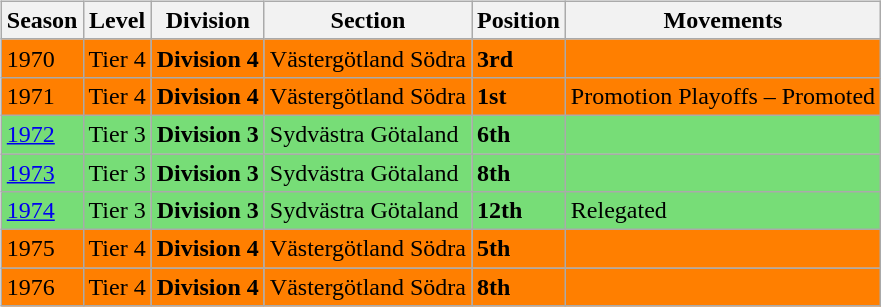<table>
<tr>
<td valign="top" width=0%><br><table class="wikitable">
<tr style="background:#f0f6fa;">
<th><strong>Season</strong></th>
<th><strong>Level</strong></th>
<th><strong>Division</strong></th>
<th><strong>Section</strong></th>
<th><strong>Position</strong></th>
<th><strong>Movements</strong></th>
</tr>
<tr>
<td style="background:#FF7F00;">1970</td>
<td style="background:#FF7F00;">Tier 4</td>
<td style="background:#FF7F00;"><strong>Division 4</strong></td>
<td style="background:#FF7F00;">Västergötland Södra</td>
<td style="background:#FF7F00;"><strong>3rd</strong></td>
<td style="background:#FF7F00;"></td>
</tr>
<tr>
<td style="background:#FF7F00;">1971</td>
<td style="background:#FF7F00;">Tier 4</td>
<td style="background:#FF7F00;"><strong>Division 4</strong></td>
<td style="background:#FF7F00;">Västergötland Södra</td>
<td style="background:#FF7F00;"><strong>1st</strong></td>
<td style="background:#FF7F00;">Promotion Playoffs – Promoted</td>
</tr>
<tr>
<td style="background:#77DD77;"><a href='#'>1972</a></td>
<td style="background:#77DD77;">Tier 3</td>
<td style="background:#77DD77;"><strong>Division 3</strong></td>
<td style="background:#77DD77;">Sydvästra Götaland</td>
<td style="background:#77DD77;"><strong>6th</strong></td>
<td style="background:#77DD77;"></td>
</tr>
<tr>
<td style="background:#77DD77;"><a href='#'>1973</a></td>
<td style="background:#77DD77;">Tier 3</td>
<td style="background:#77DD77;"><strong>Division 3</strong></td>
<td style="background:#77DD77;">Sydvästra Götaland</td>
<td style="background:#77DD77;"><strong>8th</strong></td>
<td style="background:#77DD77;"></td>
</tr>
<tr>
<td style="background:#77DD77;"><a href='#'>1974</a></td>
<td style="background:#77DD77;">Tier 3</td>
<td style="background:#77DD77;"><strong>Division 3</strong></td>
<td style="background:#77DD77;">Sydvästra Götaland</td>
<td style="background:#77DD77;"><strong>12th</strong></td>
<td style="background:#77DD77;">Relegated</td>
</tr>
<tr>
<td style="background:#FF7F00;">1975</td>
<td style="background:#FF7F00;">Tier 4</td>
<td style="background:#FF7F00;"><strong>Division 4</strong></td>
<td style="background:#FF7F00;">Västergötland Södra</td>
<td style="background:#FF7F00;"><strong>5th</strong></td>
<td style="background:#FF7F00;"></td>
</tr>
<tr>
<td style="background:#FF7F00;">1976</td>
<td style="background:#FF7F00;">Tier 4</td>
<td style="background:#FF7F00;"><strong>Division 4</strong></td>
<td style="background:#FF7F00;">Västergötland Södra</td>
<td style="background:#FF7F00;"><strong>8th</strong></td>
<td style="background:#FF7F00;"></td>
</tr>
</table>

</td>
</tr>
</table>
